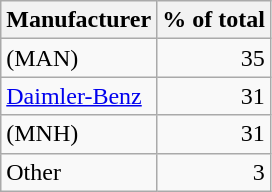<table class="wikitable">
<tr>
<th style="text-align:left;">Manufacturer</th>
<th style="text-align:right;">% of total</th>
</tr>
<tr>
<td> (MAN)</td>
<td style="text-align:right;">35</td>
</tr>
<tr>
<td><a href='#'>Daimler-Benz</a></td>
<td style="text-align:right;">31</td>
</tr>
<tr>
<td> (MNH)</td>
<td style="text-align:right;">31</td>
</tr>
<tr>
<td>Other</td>
<td style="text-align:right;">3</td>
</tr>
</table>
